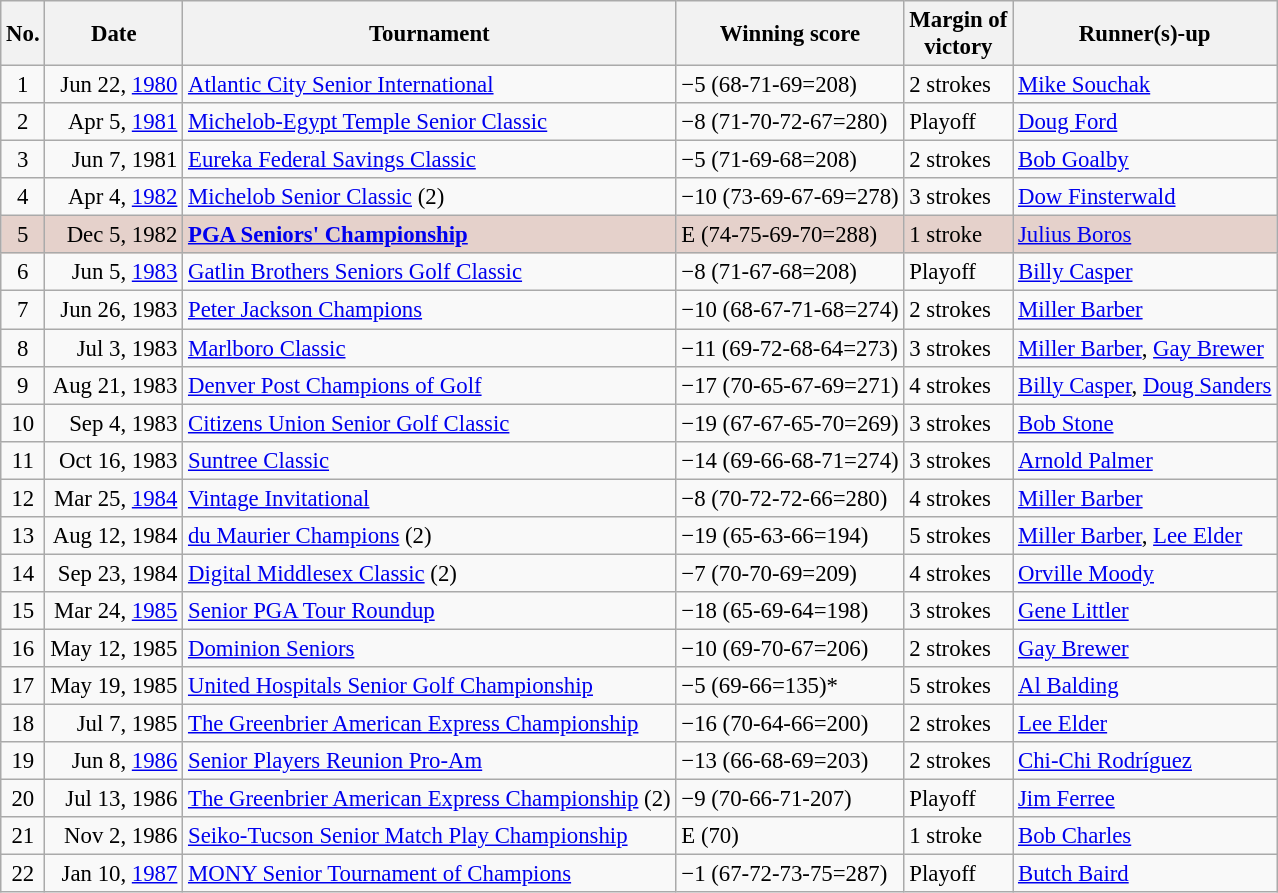<table class="wikitable" style="font-size:95%;">
<tr>
<th>No.</th>
<th>Date</th>
<th>Tournament</th>
<th>Winning score</th>
<th>Margin of<br>victory</th>
<th>Runner(s)-up</th>
</tr>
<tr>
<td align=center>1</td>
<td align=right>Jun 22, <a href='#'>1980</a></td>
<td><a href='#'>Atlantic City Senior International</a></td>
<td>−5 (68-71-69=208)</td>
<td>2 strokes</td>
<td> <a href='#'>Mike Souchak</a></td>
</tr>
<tr>
<td align=center>2</td>
<td align=right>Apr 5, <a href='#'>1981</a></td>
<td><a href='#'>Michelob-Egypt Temple Senior Classic</a></td>
<td>−8 (71-70-72-67=280)</td>
<td>Playoff</td>
<td> <a href='#'>Doug Ford</a></td>
</tr>
<tr>
<td align=center>3</td>
<td align=right>Jun 7, 1981</td>
<td><a href='#'>Eureka Federal Savings Classic</a></td>
<td>−5 (71-69-68=208)</td>
<td>2 strokes</td>
<td> <a href='#'>Bob Goalby</a></td>
</tr>
<tr>
<td align=center>4</td>
<td align=right>Apr 4, <a href='#'>1982</a></td>
<td><a href='#'>Michelob Senior Classic</a> (2)</td>
<td>−10 (73-69-67-69=278)</td>
<td>3 strokes</td>
<td> <a href='#'>Dow Finsterwald</a></td>
</tr>
<tr style="background:#e5d1cb;">
<td align=center>5</td>
<td align=right>Dec 5, 1982</td>
<td><strong><a href='#'>PGA Seniors' Championship</a></strong></td>
<td>E (74-75-69-70=288)</td>
<td>1 stroke</td>
<td> <a href='#'>Julius Boros</a></td>
</tr>
<tr>
<td align=center>6</td>
<td align=right>Jun 5, <a href='#'>1983</a></td>
<td><a href='#'>Gatlin Brothers Seniors Golf Classic</a></td>
<td>−8 (71-67-68=208)</td>
<td>Playoff</td>
<td> <a href='#'>Billy Casper</a></td>
</tr>
<tr>
<td align=center>7</td>
<td align=right>Jun 26, 1983</td>
<td><a href='#'>Peter Jackson Champions</a></td>
<td>−10 (68-67-71-68=274)</td>
<td>2 strokes</td>
<td> <a href='#'>Miller Barber</a></td>
</tr>
<tr>
<td align=center>8</td>
<td align=right>Jul 3, 1983</td>
<td><a href='#'>Marlboro Classic</a></td>
<td>−11 (69-72-68-64=273)</td>
<td>3 strokes</td>
<td> <a href='#'>Miller Barber</a>,  <a href='#'>Gay Brewer</a></td>
</tr>
<tr>
<td align=center>9</td>
<td align=right>Aug 21, 1983</td>
<td><a href='#'>Denver Post Champions of Golf</a></td>
<td>−17 (70-65-67-69=271)</td>
<td>4 strokes</td>
<td> <a href='#'>Billy Casper</a>,  <a href='#'>Doug Sanders</a></td>
</tr>
<tr>
<td align=center>10</td>
<td align=right>Sep 4, 1983</td>
<td><a href='#'>Citizens Union Senior Golf Classic</a></td>
<td>−19 (67-67-65-70=269)</td>
<td>3 strokes</td>
<td> <a href='#'>Bob Stone</a></td>
</tr>
<tr>
<td align=center>11</td>
<td align=right>Oct 16, 1983</td>
<td><a href='#'>Suntree Classic</a></td>
<td>−14 (69-66-68-71=274)</td>
<td>3 strokes</td>
<td> <a href='#'>Arnold Palmer</a></td>
</tr>
<tr>
<td align=center>12</td>
<td align=right>Mar 25, <a href='#'>1984</a></td>
<td><a href='#'>Vintage Invitational</a></td>
<td>−8 (70-72-72-66=280)</td>
<td>4 strokes</td>
<td> <a href='#'>Miller Barber</a></td>
</tr>
<tr>
<td align=center>13</td>
<td align=right>Aug 12, 1984</td>
<td><a href='#'>du Maurier Champions</a> (2)</td>
<td>−19 (65-63-66=194)</td>
<td>5 strokes</td>
<td> <a href='#'>Miller Barber</a>,  <a href='#'>Lee Elder</a></td>
</tr>
<tr>
<td align=center>14</td>
<td align=right>Sep 23, 1984</td>
<td><a href='#'>Digital Middlesex Classic</a> (2)</td>
<td>−7 (70-70-69=209)</td>
<td>4 strokes</td>
<td> <a href='#'>Orville Moody</a></td>
</tr>
<tr>
<td align=center>15</td>
<td align=right>Mar 24, <a href='#'>1985</a></td>
<td><a href='#'>Senior PGA Tour Roundup</a></td>
<td>−18 (65-69-64=198)</td>
<td>3 strokes</td>
<td> <a href='#'>Gene Littler</a></td>
</tr>
<tr>
<td align=center>16</td>
<td align=right>May 12, 1985</td>
<td><a href='#'>Dominion Seniors</a></td>
<td>−10 (69-70-67=206)</td>
<td>2 strokes</td>
<td> <a href='#'>Gay Brewer</a></td>
</tr>
<tr>
<td align=center>17</td>
<td align=right>May 19, 1985</td>
<td><a href='#'>United Hospitals Senior Golf Championship</a></td>
<td>−5 (69-66=135)*</td>
<td>5 strokes</td>
<td> <a href='#'>Al Balding</a></td>
</tr>
<tr>
<td align=center>18</td>
<td align=right>Jul 7, 1985</td>
<td><a href='#'>The Greenbrier American Express Championship</a></td>
<td>−16 (70-64-66=200)</td>
<td>2 strokes</td>
<td> <a href='#'>Lee Elder</a></td>
</tr>
<tr>
<td align=center>19</td>
<td align=right>Jun 8, <a href='#'>1986</a></td>
<td><a href='#'>Senior Players Reunion Pro-Am</a></td>
<td>−13 (66-68-69=203)</td>
<td>2 strokes</td>
<td> <a href='#'>Chi-Chi Rodríguez</a></td>
</tr>
<tr>
<td align=center>20</td>
<td align=right>Jul 13, 1986</td>
<td><a href='#'>The Greenbrier American Express Championship</a> (2)</td>
<td>−9 (70-66-71-207)</td>
<td>Playoff</td>
<td> <a href='#'>Jim Ferree</a></td>
</tr>
<tr>
<td align=center>21</td>
<td align=right>Nov 2, 1986</td>
<td><a href='#'>Seiko-Tucson Senior Match Play Championship</a></td>
<td>E (70)</td>
<td>1 stroke</td>
<td> <a href='#'>Bob Charles</a></td>
</tr>
<tr>
<td align=center>22</td>
<td align=right>Jan 10, <a href='#'>1987</a></td>
<td><a href='#'>MONY Senior Tournament of Champions</a></td>
<td>−1 (67-72-73-75=287)</td>
<td>Playoff</td>
<td> <a href='#'>Butch Baird</a></td>
</tr>
</table>
